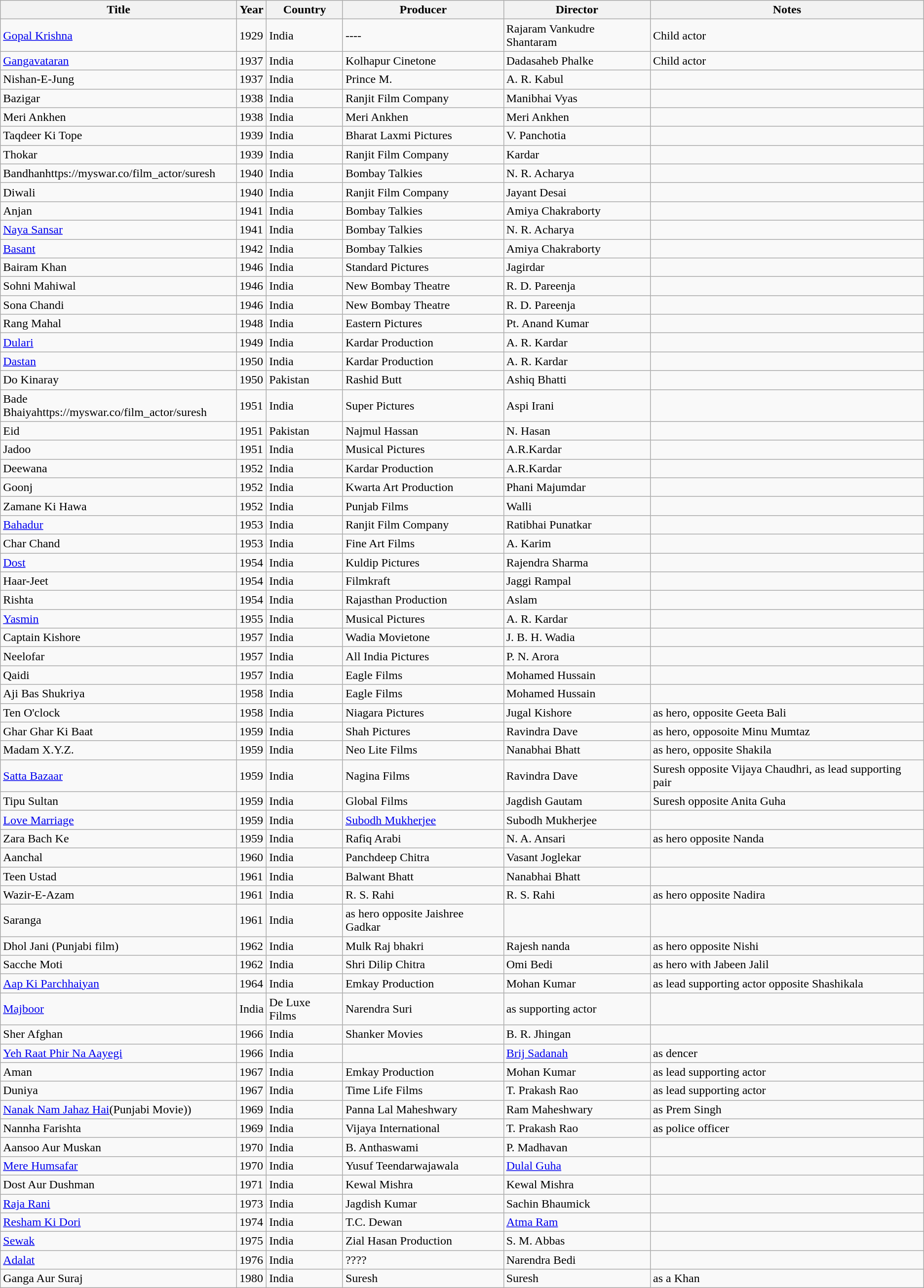<table class="wikitable">
<tr>
<th>Title</th>
<th>Year</th>
<th>Country</th>
<th>Producer</th>
<th>Director</th>
<th>Notes</th>
</tr>
<tr>
<td><a href='#'>Gopal Krishna</a></td>
<td>1929</td>
<td>India</td>
<td>----</td>
<td>Rajaram Vankudre Shantaram</td>
<td>Child actor</td>
</tr>
<tr>
<td><a href='#'>Gangavataran</a></td>
<td>1937</td>
<td>India</td>
<td>Kolhapur Cinetone</td>
<td>Dadasaheb Phalke</td>
<td>Child actor</td>
</tr>
<tr>
<td>Nishan-E-Jung</td>
<td>1937</td>
<td>India</td>
<td>Prince M.</td>
<td>A. R. Kabul</td>
<td></td>
</tr>
<tr>
<td>Bazigar</td>
<td>1938</td>
<td>India</td>
<td>Ranjit Film Company</td>
<td>Manibhai Vyas</td>
<td></td>
</tr>
<tr>
<td>Meri Ankhen</td>
<td>1938</td>
<td>India</td>
<td>Meri Ankhen</td>
<td>Meri Ankhen</td>
<td></td>
</tr>
<tr>
<td>Taqdeer Ki Tope</td>
<td>1939</td>
<td>India</td>
<td>Bharat Laxmi Pictures</td>
<td>V. Panchotia</td>
<td></td>
</tr>
<tr>
<td>Thokar</td>
<td>1939</td>
<td>India</td>
<td>Ranjit Film Company</td>
<td>Kardar</td>
<td></td>
</tr>
<tr>
<td>Bandhanhttps://myswar.co/film_actor/suresh</td>
<td>1940</td>
<td>India</td>
<td>Bombay Talkies</td>
<td>N. R. Acharya</td>
<td></td>
</tr>
<tr>
<td>Diwali</td>
<td>1940</td>
<td>India</td>
<td>Ranjit Film Company</td>
<td>Jayant Desai</td>
<td></td>
</tr>
<tr>
<td>Anjan</td>
<td>1941</td>
<td>India</td>
<td>Bombay Talkies</td>
<td>Amiya Chakraborty</td>
<td></td>
</tr>
<tr>
<td><a href='#'>Naya Sansar</a></td>
<td>1941</td>
<td>India</td>
<td>Bombay Talkies</td>
<td>N. R. Acharya</td>
<td></td>
</tr>
<tr>
<td><a href='#'>Basant</a></td>
<td>1942</td>
<td>India</td>
<td>Bombay Talkies</td>
<td>Amiya Chakraborty</td>
<td></td>
</tr>
<tr>
<td>Bairam Khan</td>
<td>1946</td>
<td>India</td>
<td>Standard Pictures</td>
<td>Jagirdar</td>
<td></td>
</tr>
<tr>
<td>Sohni Mahiwal</td>
<td>1946</td>
<td>India</td>
<td>New Bombay Theatre</td>
<td>R. D. Pareenja</td>
<td></td>
</tr>
<tr>
<td>Sona Chandi</td>
<td>1946</td>
<td>India</td>
<td>New Bombay Theatre</td>
<td>R. D. Pareenja</td>
<td></td>
</tr>
<tr>
<td>Rang Mahal</td>
<td>1948</td>
<td>India</td>
<td>Eastern Pictures</td>
<td>Pt. Anand Kumar</td>
<td></td>
</tr>
<tr>
<td><a href='#'>Dulari</a></td>
<td>1949</td>
<td>India</td>
<td>Kardar Production</td>
<td>A. R. Kardar</td>
<td></td>
</tr>
<tr>
<td><a href='#'>Dastan</a></td>
<td>1950</td>
<td>India</td>
<td>Kardar Production</td>
<td>A. R. Kardar</td>
<td></td>
</tr>
<tr>
<td>Do Kinaray</td>
<td>1950</td>
<td>Pakistan</td>
<td>Rashid Butt</td>
<td>Ashiq Bhatti</td>
<td></td>
</tr>
<tr>
<td>Bade Bhaiyahttps://myswar.co/film_actor/suresh</td>
<td>1951</td>
<td>India</td>
<td>Super Pictures</td>
<td>Aspi Irani</td>
<td></td>
</tr>
<tr>
<td>Eid</td>
<td>1951</td>
<td>Pakistan</td>
<td>Najmul Hassan</td>
<td>N. Hasan</td>
<td></td>
</tr>
<tr>
<td>Jadoo</td>
<td>1951</td>
<td>India</td>
<td>Musical Pictures</td>
<td>A.R.Kardar</td>
<td></td>
</tr>
<tr>
<td>Deewana</td>
<td>1952</td>
<td>India</td>
<td>Kardar Production</td>
<td>A.R.Kardar</td>
<td></td>
</tr>
<tr>
<td>Goonj</td>
<td>1952</td>
<td>India</td>
<td>Kwarta Art Production</td>
<td>Phani Majumdar</td>
<td></td>
</tr>
<tr>
<td>Zamane Ki Hawa</td>
<td>1952</td>
<td>India</td>
<td>Punjab Films</td>
<td>Walli</td>
<td></td>
</tr>
<tr>
<td><a href='#'>Bahadur</a></td>
<td>1953</td>
<td>India</td>
<td>Ranjit Film Company</td>
<td>Ratibhai Punatkar</td>
<td></td>
</tr>
<tr>
<td>Char Chand</td>
<td>1953</td>
<td>India</td>
<td>Fine Art Films</td>
<td>A. Karim</td>
<td></td>
</tr>
<tr>
<td><a href='#'>Dost</a></td>
<td>1954</td>
<td>India</td>
<td>Kuldip Pictures</td>
<td>Rajendra Sharma</td>
<td></td>
</tr>
<tr>
<td>Haar-Jeet</td>
<td>1954</td>
<td>India</td>
<td>Filmkraft</td>
<td>Jaggi Rampal</td>
<td></td>
</tr>
<tr>
<td>Rishta</td>
<td>1954</td>
<td>India</td>
<td>Rajasthan Production</td>
<td>Aslam</td>
<td></td>
</tr>
<tr>
<td><a href='#'>Yasmin</a></td>
<td>1955</td>
<td>India</td>
<td>Musical Pictures</td>
<td>A. R. Kardar</td>
<td></td>
</tr>
<tr>
<td>Captain Kishore</td>
<td>1957</td>
<td>India</td>
<td>Wadia Movietone</td>
<td>J. B. H. Wadia</td>
<td></td>
</tr>
<tr>
<td>Neelofar</td>
<td>1957</td>
<td>India</td>
<td>All India Pictures</td>
<td>P. N. Arora</td>
<td></td>
</tr>
<tr>
<td>Qaidi</td>
<td>1957</td>
<td>India</td>
<td>Eagle Films</td>
<td>Mohamed Hussain</td>
<td></td>
</tr>
<tr>
<td>Aji Bas Shukriya</td>
<td>1958</td>
<td>India</td>
<td>Eagle Films</td>
<td>Mohamed Hussain</td>
<td></td>
</tr>
<tr>
<td>Ten O'clock</td>
<td>1958</td>
<td>India</td>
<td>Niagara Pictures</td>
<td>Jugal Kishore</td>
<td>as hero, opposite Geeta Bali</td>
</tr>
<tr>
<td>Ghar Ghar Ki Baat</td>
<td>1959</td>
<td>India</td>
<td>Shah Pictures</td>
<td>Ravindra Dave</td>
<td>as hero, opposoite Minu Mumtaz</td>
</tr>
<tr>
<td>Madam X.Y.Z.</td>
<td>1959</td>
<td>India</td>
<td>Neo Lite Films</td>
<td>Nanabhai Bhatt</td>
<td>as hero, opposite Shakila</td>
</tr>
<tr>
<td><a href='#'>Satta Bazaar</a></td>
<td>1959</td>
<td>India</td>
<td>Nagina Films</td>
<td>Ravindra Dave</td>
<td>Suresh opposite Vijaya Chaudhri, as lead supporting pair</td>
</tr>
<tr>
<td>Tipu Sultan</td>
<td>1959</td>
<td>India</td>
<td>Global Films</td>
<td>Jagdish Gautam</td>
<td>Suresh opposite Anita Guha</td>
</tr>
<tr>
<td><a href='#'>Love Marriage</a></td>
<td>1959</td>
<td>India</td>
<td><a href='#'>Subodh Mukherjee</a></td>
<td>Subodh Mukherjee</td>
<td></td>
</tr>
<tr>
<td>Zara Bach Ke</td>
<td>1959</td>
<td>India</td>
<td>Rafiq Arabi</td>
<td>N. A. Ansari</td>
<td>as hero opposite Nanda</td>
</tr>
<tr>
<td>Aanchal</td>
<td>1960</td>
<td>India</td>
<td>Panchdeep Chitra</td>
<td>Vasant Joglekar</td>
<td></td>
</tr>
<tr>
<td>Teen Ustad</td>
<td>1961</td>
<td>India</td>
<td>Balwant Bhatt</td>
<td>Nanabhai Bhatt</td>
<td></td>
</tr>
<tr>
<td>Wazir-E-Azam</td>
<td>1961</td>
<td>India</td>
<td>R. S. Rahi</td>
<td>R. S. Rahi</td>
<td>as hero opposite Nadira</td>
</tr>
<tr>
<td>Saranga</td>
<td>1961</td>
<td>India</td>
<td>as hero opposite Jaishree Gadkar</td>
<td></td>
<td></td>
</tr>
<tr>
<td>Dhol Jani (Punjabi film)</td>
<td>1962</td>
<td>India</td>
<td>Mulk Raj bhakri</td>
<td>Rajesh nanda</td>
<td>as hero opposite Nishi</td>
</tr>
<tr>
<td>Sacche Moti</td>
<td>1962</td>
<td>India</td>
<td>Shri Dilip Chitra</td>
<td>Omi Bedi</td>
<td>as hero with Jabeen Jalil</td>
</tr>
<tr>
<td><a href='#'>Aap Ki Parchhaiyan</a></td>
<td>1964</td>
<td>India</td>
<td>Emkay Production</td>
<td>Mohan Kumar</td>
<td>as lead supporting actor opposite Shashikala</td>
</tr>
<tr>
<td><a href='#'>Majboor</a></td>
<td 1964>India</td>
<td>De Luxe Films</td>
<td>Narendra Suri</td>
<td>as supporting actor</td>
<td></td>
</tr>
<tr>
<td>Sher Afghan</td>
<td>1966</td>
<td>India</td>
<td>Shanker Movies</td>
<td>B. R. Jhingan</td>
<td></td>
</tr>
<tr>
<td><a href='#'>Yeh Raat Phir Na Aayegi</a></td>
<td>1966</td>
<td>India</td>
<td></td>
<td><a href='#'>Brij Sadanah</a></td>
<td>as dencer</td>
</tr>
<tr>
<td>Aman</td>
<td>1967</td>
<td>India</td>
<td>Emkay Production</td>
<td>Mohan Kumar</td>
<td>as lead supporting actor</td>
</tr>
<tr>
<td>Duniya</td>
<td>1967</td>
<td>India</td>
<td>Time Life Films</td>
<td>T. Prakash Rao</td>
<td>as lead supporting actor</td>
</tr>
<tr>
<td><a href='#'>Nanak Nam Jahaz Hai</a>(Punjabi Movie))</td>
<td>1969</td>
<td>India</td>
<td>Panna Lal Maheshwary</td>
<td>Ram Maheshwary</td>
<td>as Prem Singh</td>
</tr>
<tr>
<td>Nannha Farishta</td>
<td>1969</td>
<td>India</td>
<td>Vijaya International</td>
<td>T. Prakash Rao</td>
<td>as police officer</td>
</tr>
<tr>
<td>Aansoo Aur Muskan</td>
<td>1970</td>
<td>India</td>
<td>B. Anthaswami</td>
<td>P. Madhavan</td>
<td></td>
</tr>
<tr>
<td><a href='#'>Mere Humsafar</a></td>
<td>1970</td>
<td>India</td>
<td>Yusuf Teendarwajawala</td>
<td><a href='#'>Dulal Guha</a></td>
<td></td>
</tr>
<tr>
<td>Dost Aur Dushman</td>
<td>1971</td>
<td>India</td>
<td>Kewal Mishra</td>
<td>Kewal Mishra</td>
<td></td>
</tr>
<tr>
<td><a href='#'>Raja Rani</a></td>
<td>1973</td>
<td>India</td>
<td>Jagdish Kumar</td>
<td>Sachin Bhaumick</td>
<td></td>
</tr>
<tr>
<td><a href='#'>Resham Ki Dori</a></td>
<td>1974</td>
<td>India</td>
<td>T.C. Dewan</td>
<td><a href='#'>Atma Ram</a></td>
<td></td>
</tr>
<tr>
<td><a href='#'>Sewak</a></td>
<td>1975</td>
<td>India</td>
<td>Zial Hasan Production</td>
<td>S. M. Abbas</td>
<td></td>
</tr>
<tr>
<td><a href='#'>Adalat</a></td>
<td>1976</td>
<td>India</td>
<td>????</td>
<td>Narendra Bedi</td>
<td></td>
</tr>
<tr>
<td>Ganga Aur Suraj</td>
<td>1980</td>
<td>India</td>
<td>Suresh</td>
<td>Suresh</td>
<td>as a Khan</td>
</tr>
</table>
